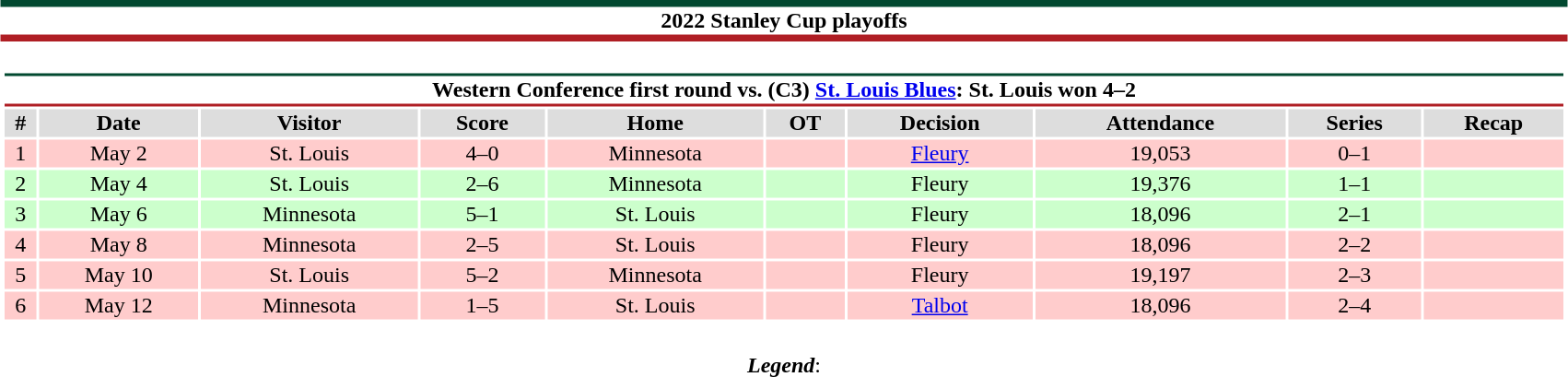<table class="toccolours" style="width:90%; clear:both; margin:1.5em auto; text-align:center;">
<tr>
<th colspan="10" style="background:#FFFFFF; border-top:#024930 5px solid; border-bottom:#AF1E24 5px solid;">2022 Stanley Cup playoffs</th>
</tr>
<tr>
<td colspan="10"><br><table class="toccolours collapsible collapsed" style="width:100%;">
<tr>
<th colspan="10" style="background:#FFFFFF; border-top:#024930 2px solid; border-bottom:#AF1E24 2px solid;">Western Conference first round vs. (C3) <a href='#'>St. Louis Blues</a>: St. Louis won 4–2</th>
</tr>
<tr style="background:#ddd;">
<th>#</th>
<th>Date</th>
<th>Visitor</th>
<th>Score</th>
<th>Home</th>
<th>OT</th>
<th>Decision</th>
<th>Attendance</th>
<th>Series</th>
<th>Recap</th>
</tr>
<tr style="background:#fcc;">
<td>1</td>
<td>May 2</td>
<td>St. Louis</td>
<td>4–0</td>
<td>Minnesota</td>
<td></td>
<td><a href='#'>Fleury</a></td>
<td>19,053</td>
<td>0–1</td>
<td></td>
</tr>
<tr style="background:#cfc;">
<td>2</td>
<td>May 4</td>
<td>St. Louis</td>
<td>2–6</td>
<td>Minnesota</td>
<td></td>
<td>Fleury</td>
<td>19,376</td>
<td>1–1</td>
<td></td>
</tr>
<tr style="background:#cfc;">
<td>3</td>
<td>May 6</td>
<td>Minnesota</td>
<td>5–1</td>
<td>St. Louis</td>
<td></td>
<td>Fleury</td>
<td>18,096</td>
<td>2–1</td>
<td></td>
</tr>
<tr style="background:#fcc;">
<td>4</td>
<td>May 8</td>
<td>Minnesota</td>
<td>2–5</td>
<td>St. Louis</td>
<td></td>
<td>Fleury</td>
<td>18,096</td>
<td>2–2</td>
<td></td>
</tr>
<tr style="background:#fcc;">
<td>5</td>
<td>May 10</td>
<td>St. Louis</td>
<td>5–2</td>
<td>Minnesota</td>
<td></td>
<td>Fleury</td>
<td>19,197</td>
<td>2–3</td>
<td></td>
</tr>
<tr style="background:#fcc;">
<td>6</td>
<td>May 12</td>
<td>Minnesota</td>
<td>1–5</td>
<td>St. Louis</td>
<td></td>
<td><a href='#'>Talbot</a></td>
<td>18,096</td>
<td>2–4</td>
<td></td>
</tr>
</table>
</td>
</tr>
<tr>
<td colspan="10" style="text-align:center;"><br><strong><em>Legend</em></strong>:

</td>
</tr>
</table>
